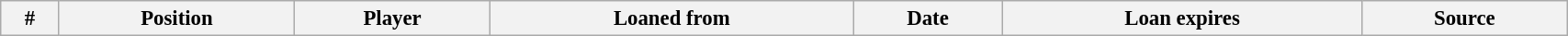<table class="wikitable sortable" style="width:90%; text-align:center; font-size:95%; text-align:left;">
<tr>
<th>#</th>
<th>Position</th>
<th>Player</th>
<th>Loaned from</th>
<th>Date</th>
<th>Loan expires</th>
<th>Source</th>
</tr>
</table>
